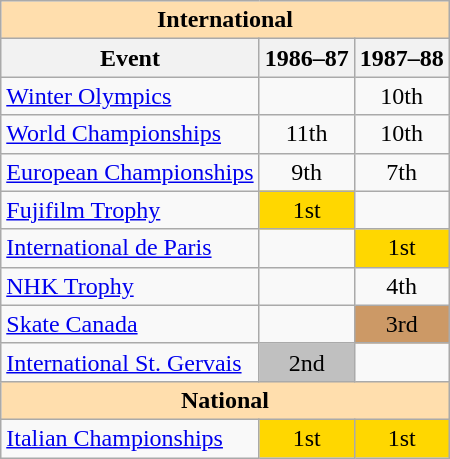<table class="wikitable" style="text-align:center">
<tr>
<th style="background-color: #ffdead; " colspan=3 align=center><strong>International</strong></th>
</tr>
<tr>
<th>Event</th>
<th>1986–87</th>
<th>1987–88</th>
</tr>
<tr>
<td align=left><a href='#'>Winter Olympics</a></td>
<td></td>
<td>10th</td>
</tr>
<tr>
<td align=left><a href='#'>World Championships</a></td>
<td>11th</td>
<td>10th</td>
</tr>
<tr>
<td align=left><a href='#'>European Championships</a></td>
<td>9th</td>
<td>7th</td>
</tr>
<tr>
<td align=left><a href='#'>Fujifilm Trophy</a></td>
<td bgcolor=gold>1st</td>
<td></td>
</tr>
<tr>
<td align=left><a href='#'>International de Paris</a></td>
<td></td>
<td bgcolor=gold>1st</td>
</tr>
<tr>
<td align=left><a href='#'>NHK Trophy</a></td>
<td></td>
<td>4th</td>
</tr>
<tr>
<td align=left><a href='#'>Skate Canada</a></td>
<td></td>
<td bgcolor=cc9966>3rd</td>
</tr>
<tr>
<td align=left><a href='#'>International St. Gervais</a></td>
<td bgcolor=silver>2nd</td>
<td></td>
</tr>
<tr>
<th style="background-color: #ffdead; " colspan=3 align=center><strong>National</strong></th>
</tr>
<tr>
<td align=left><a href='#'>Italian Championships</a></td>
<td bgcolor=gold>1st</td>
<td bgcolor=gold>1st</td>
</tr>
</table>
